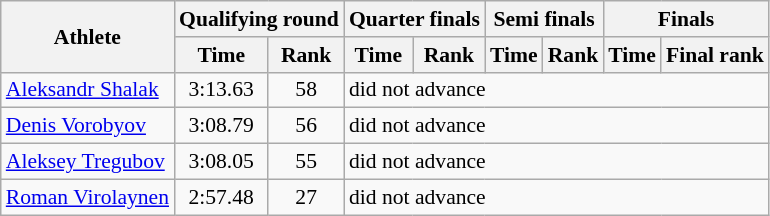<table class="wikitable" style="font-size:90%">
<tr>
<th rowspan="2">Athlete</th>
<th colspan="2">Qualifying round</th>
<th colspan="2">Quarter finals</th>
<th colspan="2">Semi finals</th>
<th colspan="2">Finals</th>
</tr>
<tr>
<th>Time</th>
<th>Rank</th>
<th>Time</th>
<th>Rank</th>
<th>Time</th>
<th>Rank</th>
<th>Time</th>
<th>Final rank</th>
</tr>
<tr>
<td><a href='#'>Aleksandr Shalak</a></td>
<td align="center">3:13.63</td>
<td align="center">58</td>
<td colspan="6">did not advance</td>
</tr>
<tr>
<td><a href='#'>Denis Vorobyov</a></td>
<td align="center">3:08.79</td>
<td align="center">56</td>
<td colspan="6">did not advance</td>
</tr>
<tr>
<td><a href='#'>Aleksey Tregubov</a></td>
<td align="center">3:08.05</td>
<td align="center">55</td>
<td colspan="6">did not advance</td>
</tr>
<tr>
<td><a href='#'>Roman Virolaynen</a></td>
<td align="center">2:57.48</td>
<td align="center">27</td>
<td colspan="6">did not advance</td>
</tr>
</table>
